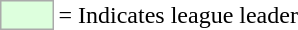<table>
<tr>
<td style="background:#DDFFDD; border:1px solid #aaa; width:2em;"></td>
<td>= Indicates league leader</td>
</tr>
</table>
